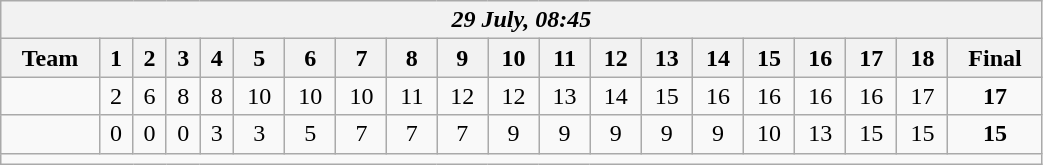<table class=wikitable style="text-align:center; width: 55%">
<tr>
<th colspan=20><em>29 July, 08:45</em></th>
</tr>
<tr>
<th>Team</th>
<th>1</th>
<th>2</th>
<th>3</th>
<th>4</th>
<th>5</th>
<th>6</th>
<th>7</th>
<th>8</th>
<th>9</th>
<th>10</th>
<th>11</th>
<th>12</th>
<th>13</th>
<th>14</th>
<th>15</th>
<th>16</th>
<th>17</th>
<th>18</th>
<th>Final</th>
</tr>
<tr>
<td align=left><strong></strong></td>
<td>2</td>
<td>6</td>
<td>8</td>
<td>8</td>
<td>10</td>
<td>10</td>
<td>10</td>
<td>11</td>
<td>12</td>
<td>12</td>
<td>13</td>
<td>14</td>
<td>15</td>
<td>16</td>
<td>16</td>
<td>16</td>
<td>16</td>
<td>17</td>
<td><strong>17</strong></td>
</tr>
<tr>
<td align=left></td>
<td>0</td>
<td>0</td>
<td>0</td>
<td>3</td>
<td>3</td>
<td>5</td>
<td>7</td>
<td>7</td>
<td>7</td>
<td>9</td>
<td>9</td>
<td>9</td>
<td>9</td>
<td>9</td>
<td>10</td>
<td>13</td>
<td>15</td>
<td>15</td>
<td><strong>15</strong></td>
</tr>
<tr>
<td colspan=20></td>
</tr>
</table>
